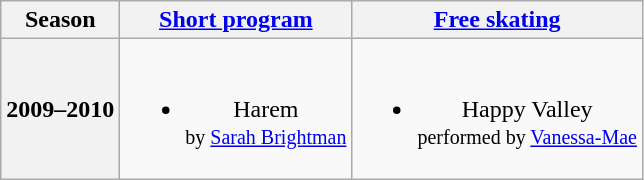<table class=wikitable style=text-align:center>
<tr>
<th>Season</th>
<th><a href='#'>Short program</a></th>
<th><a href='#'>Free skating</a></th>
</tr>
<tr>
<th>2009–2010 <br> </th>
<td><br><ul><li>Harem <br><small> by <a href='#'>Sarah Brightman</a> </small></li></ul></td>
<td><br><ul><li>Happy Valley <br><small> performed by <a href='#'>Vanessa-Mae</a> </small></li></ul></td>
</tr>
</table>
